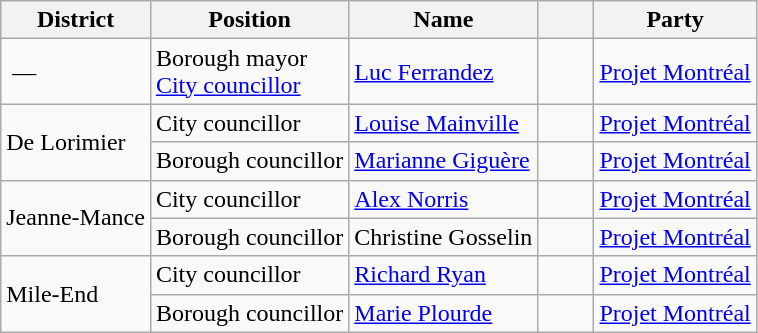<table class="wikitable" border="1">
<tr>
<th>District</th>
<th>Position</th>
<th>Name</th>
<th width="30px"> </th>
<th>Party</th>
</tr>
<tr>
<td> —</td>
<td>Borough mayor<br><a href='#'>City councillor</a></td>
<td><a href='#'>Luc Ferrandez</a></td>
<td> </td>
<td><a href='#'>Projet Montréal</a></td>
</tr>
<tr>
<td rowspan=2>De Lorimier</td>
<td>City councillor</td>
<td><a href='#'>Louise Mainville</a></td>
<td> </td>
<td><a href='#'>Projet Montréal</a></td>
</tr>
<tr>
<td>Borough councillor</td>
<td><a href='#'>Marianne Giguère</a></td>
<td> </td>
<td><a href='#'>Projet Montréal</a></td>
</tr>
<tr>
<td rowspan=2>Jeanne-Mance</td>
<td>City councillor</td>
<td><a href='#'>Alex Norris</a></td>
<td> </td>
<td><a href='#'>Projet Montréal</a></td>
</tr>
<tr>
<td>Borough councillor</td>
<td>Christine Gosselin</td>
<td> </td>
<td><a href='#'>Projet Montréal</a></td>
</tr>
<tr>
<td rowspan=2>Mile-End</td>
<td>City councillor</td>
<td><a href='#'>Richard Ryan</a></td>
<td> </td>
<td><a href='#'>Projet Montréal</a></td>
</tr>
<tr>
<td>Borough councillor</td>
<td><a href='#'>Marie Plourde</a></td>
<td> </td>
<td><a href='#'>Projet Montréal</a></td>
</tr>
</table>
